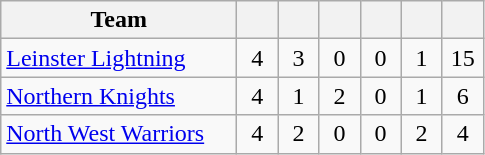<table class="wikitable" style="text-align:center">
<tr>
<th style="width:150px;">Team</th>
<th width="20"></th>
<th width="20"></th>
<th width="20"></th>
<th width="20"></th>
<th width="20"></th>
<th width="20"></th>
</tr>
<tr>
<td style="text-align:left"><a href='#'>Leinster Lightning</a></td>
<td>4</td>
<td>3</td>
<td>0</td>
<td>0</td>
<td>1</td>
<td>15</td>
</tr>
<tr>
<td style="text-align:left"><a href='#'>Northern Knights</a></td>
<td>4</td>
<td>1</td>
<td>2</td>
<td>0</td>
<td>1</td>
<td>6</td>
</tr>
<tr>
<td style="text-align:left"><a href='#'>North West Warriors</a></td>
<td>4</td>
<td>2</td>
<td>0</td>
<td>0</td>
<td>2</td>
<td>4</td>
</tr>
</table>
